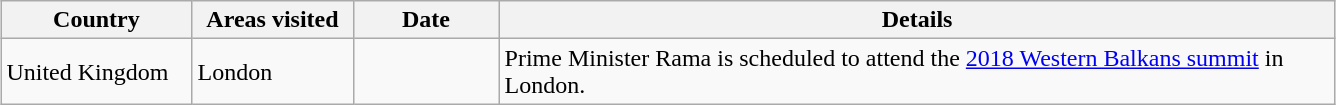<table class="wikitable sortable outercollapse" style="margin: 1em auto 1em auto">
<tr>
<th width=120>Country</th>
<th width=100>Areas visited</th>
<th width=90>Date</th>
<th width=550>Details</th>
</tr>
<tr>
<td> United Kingdom</td>
<td>London</td>
<td></td>
<td>Prime Minister Rama is scheduled to attend the <a href='#'>2018 Western Balkans summit</a> in London.</td>
</tr>
</table>
